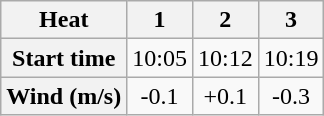<table class="wikitable" style="text-align:center">
<tr>
<th>Heat</th>
<th>1</th>
<th>2</th>
<th>3</th>
</tr>
<tr>
<th>Start time</th>
<td>10:05</td>
<td>10:12</td>
<td>10:19</td>
</tr>
<tr>
<th>Wind (m/s)</th>
<td>-0.1</td>
<td>+0.1</td>
<td>-0.3</td>
</tr>
</table>
